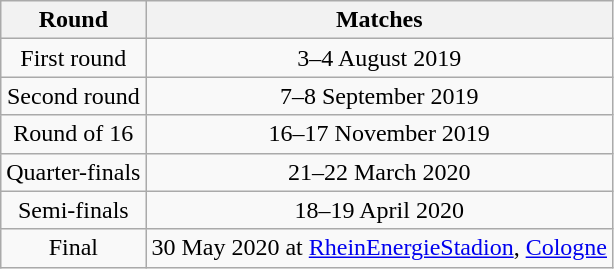<table class=wikitable style="text-align: center">
<tr>
<th>Round</th>
<th>Matches</th>
</tr>
<tr>
<td>First round</td>
<td>3–4 August 2019</td>
</tr>
<tr>
<td>Second round</td>
<td>7–8 September 2019</td>
</tr>
<tr>
<td>Round of 16</td>
<td>16–17 November 2019</td>
</tr>
<tr>
<td>Quarter-finals</td>
<td>21–22 March 2020</td>
</tr>
<tr>
<td>Semi-finals</td>
<td>18–19 April 2020</td>
</tr>
<tr>
<td>Final</td>
<td>30 May 2020 at <a href='#'>RheinEnergieStadion</a>, <a href='#'>Cologne</a></td>
</tr>
</table>
